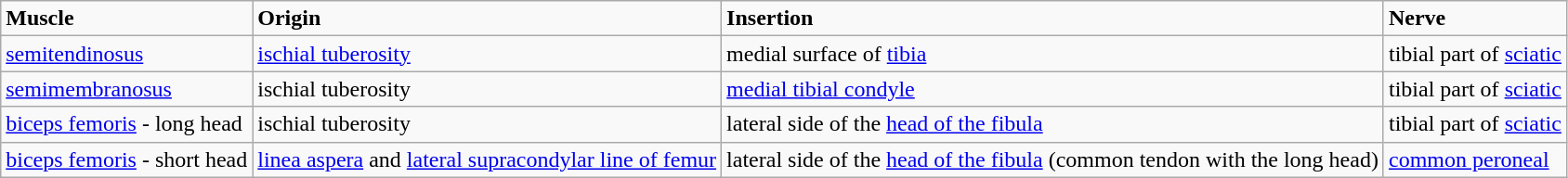<table class="wikitable">
<tr>
<td><strong>Muscle</strong></td>
<td><strong>Origin</strong></td>
<td><strong>Insertion</strong></td>
<td><strong>Nerve</strong></td>
</tr>
<tr>
<td><a href='#'>semitendinosus</a></td>
<td><a href='#'>ischial tuberosity</a></td>
<td>medial surface of <a href='#'>tibia</a></td>
<td>tibial part of <a href='#'>sciatic</a></td>
</tr>
<tr>
<td><a href='#'>semimembranosus</a></td>
<td>ischial tuberosity</td>
<td><a href='#'>medial tibial condyle</a></td>
<td>tibial part of <a href='#'>sciatic</a></td>
</tr>
<tr>
<td><a href='#'>biceps femoris</a> - long head</td>
<td>ischial tuberosity</td>
<td>lateral side of the <a href='#'>head of the fibula</a></td>
<td>tibial part of <a href='#'>sciatic</a></td>
</tr>
<tr>
<td><a href='#'>biceps femoris</a> -  short head</td>
<td><a href='#'>linea aspera</a> and <a href='#'>lateral supracondylar line of femur</a></td>
<td>lateral side of the <a href='#'>head of the fibula</a> (common tendon with the long head)</td>
<td><a href='#'>common peroneal</a></td>
</tr>
</table>
